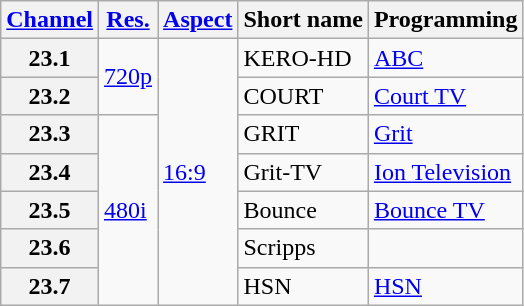<table class="wikitable">
<tr>
<th scope = "col"><a href='#'>Channel</a></th>
<th scope = "col"><a href='#'>Res.</a></th>
<th scope = "col"><a href='#'>Aspect</a></th>
<th scope = "col">Short name</th>
<th scope = "col">Programming</th>
</tr>
<tr>
<th scope = "row">23.1</th>
<td rowspan=2><a href='#'>720p</a></td>
<td rowspan=7><a href='#'>16:9</a></td>
<td>KERO-HD</td>
<td><a href='#'>ABC</a></td>
</tr>
<tr>
<th scope = "row">23.2</th>
<td>COURT</td>
<td><a href='#'>Court TV</a></td>
</tr>
<tr>
<th scope = "row">23.3</th>
<td rowspan=5><a href='#'>480i</a></td>
<td>GRIT</td>
<td><a href='#'>Grit</a></td>
</tr>
<tr>
<th scope = "row">23.4</th>
<td>Grit-TV</td>
<td><a href='#'>Ion Television</a></td>
</tr>
<tr>
<th scope = "row">23.5</th>
<td>Bounce</td>
<td><a href='#'>Bounce TV</a></td>
</tr>
<tr>
<th scope = "row">23.6</th>
<td>Scripps</td>
<td></td>
</tr>
<tr>
<th scope = "row">23.7</th>
<td>HSN</td>
<td><a href='#'>HSN</a></td>
</tr>
</table>
